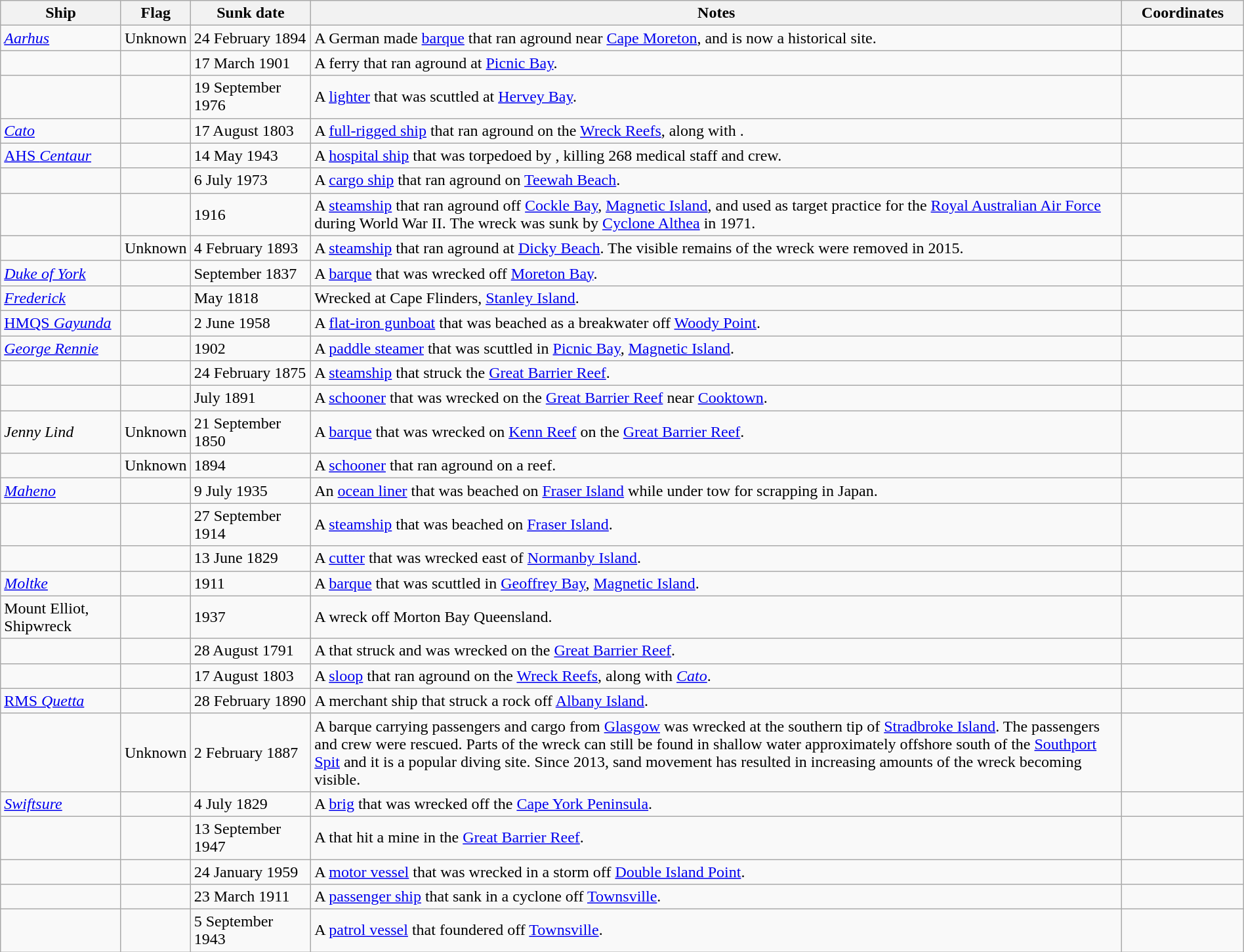<table class="wikitable sortable" | style = "width:100%">
<tr>
<th style="width:10%">Ship</th>
<th>Flag</th>
<th style="width:10%">Sunk date</th>
<th style="width:70%">Notes</th>
<th style="width:10%">Coordinates</th>
</tr>
<tr>
<td><a href='#'><em>Aarhus</em></a></td>
<td>Unknown</td>
<td>24 February 1894</td>
<td>A German made <a href='#'>barque</a> that ran aground near <a href='#'>Cape Moreton</a>, and is now a historical site.</td>
<td></td>
</tr>
<tr>
<td></td>
<td></td>
<td>17 March 1901</td>
<td>A ferry that ran aground at <a href='#'>Picnic Bay</a>.</td>
<td></td>
</tr>
<tr>
<td></td>
<td></td>
<td>19 September 1976</td>
<td>A <a href='#'>lighter</a> that was scuttled at <a href='#'>Hervey Bay</a>.</td>
<td></td>
</tr>
<tr>
<td><a href='#'><em>Cato</em></a></td>
<td></td>
<td>17 August 1803</td>
<td>A <a href='#'>full-rigged ship</a> that ran aground on the <a href='#'>Wreck Reefs</a>, along with .</td>
<td></td>
</tr>
<tr>
<td><a href='#'>AHS <em>Centaur</em></a></td>
<td></td>
<td>14 May 1943</td>
<td>A <a href='#'>hospital ship</a> that was torpedoed by , killing 268 medical staff and crew.</td>
<td></td>
</tr>
<tr>
<td></td>
<td></td>
<td>6 July 1973</td>
<td>A <a href='#'>cargo ship</a> that ran aground on <a href='#'>Teewah Beach</a>.</td>
<td></td>
</tr>
<tr>
<td></td>
<td></td>
<td>1916</td>
<td>A <a href='#'>steamship</a> that ran aground off <a href='#'>Cockle Bay</a>, <a href='#'>Magnetic Island</a>, and used as target practice for the <a href='#'>Royal Australian Air Force</a> during World War II. The wreck was sunk by <a href='#'>Cyclone Althea</a> in 1971.</td>
<td></td>
</tr>
<tr>
<td></td>
<td>Unknown</td>
<td>4 February 1893</td>
<td>A <a href='#'>steamship</a> that ran aground at <a href='#'>Dicky Beach</a>. The visible remains of the wreck were removed in 2015.</td>
<td></td>
</tr>
<tr>
<td><a href='#'><em>Duke of York</em></a></td>
<td></td>
<td>September 1837</td>
<td>A <a href='#'>barque</a> that was wrecked off <a href='#'>Moreton Bay</a>.</td>
<td></td>
</tr>
<tr>
<td><a href='#'><em>Frederick</em></a></td>
<td></td>
<td>May 1818</td>
<td>Wrecked at Cape Flinders, <a href='#'>Stanley Island</a>.</td>
<td></td>
</tr>
<tr>
<td><a href='#'>HMQS <em>Gayunda</em></a></td>
<td></td>
<td>2 June 1958</td>
<td>A <a href='#'>flat-iron gunboat</a> that was beached as a breakwater off <a href='#'>Woody Point</a>.</td>
<td></td>
</tr>
<tr>
<td><a href='#'><em>George Rennie</em></a></td>
<td></td>
<td>1902</td>
<td>A <a href='#'>paddle steamer</a> that was scuttled in <a href='#'>Picnic Bay</a>, <a href='#'>Magnetic Island</a>.</td>
<td></td>
</tr>
<tr>
<td></td>
<td></td>
<td>24 February 1875</td>
<td>A <a href='#'>steamship</a> that struck the <a href='#'>Great Barrier Reef</a>.</td>
<td></td>
</tr>
<tr>
<td></td>
<td></td>
<td>July 1891</td>
<td>A <a href='#'>schooner</a> that was wrecked on the <a href='#'>Great Barrier Reef</a> near <a href='#'>Cooktown</a>.</td>
<td></td>
</tr>
<tr>
<td><em>Jenny Lind</em></td>
<td>Unknown</td>
<td>21 September 1850</td>
<td>A <a href='#'>barque</a> that was wrecked on <a href='#'>Kenn Reef</a> on the <a href='#'>Great Barrier Reef</a>.</td>
<td></td>
</tr>
<tr>
<td></td>
<td>Unknown</td>
<td>1894</td>
<td>A <a href='#'>schooner</a> that ran aground on a reef.</td>
<td></td>
</tr>
<tr>
<td><a href='#'><em>Maheno</em></a></td>
<td></td>
<td>9 July 1935</td>
<td>An <a href='#'>ocean liner</a> that was beached on <a href='#'>Fraser Island</a> while under tow for scrapping in Japan.</td>
<td></td>
</tr>
<tr>
<td></td>
<td></td>
<td>27 September 1914</td>
<td>A <a href='#'>steamship</a> that was beached on <a href='#'>Fraser Island</a>.</td>
<td></td>
</tr>
<tr>
<td></td>
<td></td>
<td>13 June 1829</td>
<td>A <a href='#'>cutter</a> that was wrecked east of <a href='#'>Normanby Island</a>.</td>
<td></td>
</tr>
<tr>
<td><a href='#'><em>Moltke</em></a></td>
<td></td>
<td>1911</td>
<td>A <a href='#'>barque</a> that was scuttled in <a href='#'>Geoffrey Bay</a>, <a href='#'>Magnetic Island</a>.</td>
<td></td>
</tr>
<tr>
<td>Mount Elliot, Shipwreck</td>
<td></td>
<td>1937</td>
<td>A wreck off Morton Bay Queensland.</td>
<td></td>
</tr>
<tr>
<td></td>
<td></td>
<td>28 August 1791</td>
<td>A  that struck and was wrecked on the <a href='#'>Great Barrier Reef</a>.</td>
<td></td>
</tr>
<tr>
<td></td>
<td></td>
<td>17 August 1803</td>
<td>A <a href='#'>sloop</a> that ran aground on the <a href='#'>Wreck Reefs</a>, along with <a href='#'><em>Cato</em></a>.</td>
<td></td>
</tr>
<tr>
<td><a href='#'>RMS <em>Quetta</em></a></td>
<td></td>
<td>28 February 1890</td>
<td>A merchant ship that struck a rock off <a href='#'>Albany Island</a>.</td>
<td></td>
</tr>
<tr>
<td></td>
<td>Unknown</td>
<td>2 February 1887</td>
<td>A barque carrying passengers and cargo from <a href='#'>Glasgow</a> was wrecked at the southern tip of <a href='#'>Stradbroke Island</a>. The passengers and crew were rescued. Parts of the wreck can still be found in shallow water approximately  offshore south of the <a href='#'>Southport Spit</a> and it is a popular diving site. Since 2013, sand movement has resulted in increasing amounts of the wreck becoming visible.</td>
<td></td>
</tr>
<tr>
<td><a href='#'><em>Swiftsure</em></a></td>
<td></td>
<td>4 July 1829</td>
<td>A <a href='#'>brig</a> that was wrecked off the <a href='#'>Cape York Peninsula</a>.</td>
<td></td>
</tr>
<tr>
<td></td>
<td></td>
<td>13 September 1947</td>
<td>A  that hit a mine in the <a href='#'>Great Barrier Reef</a>.</td>
<td></td>
</tr>
<tr>
<td></td>
<td></td>
<td>24 January 1959</td>
<td>A <a href='#'>motor vessel</a> that was wrecked in a storm off <a href='#'>Double Island Point</a>.</td>
<td></td>
</tr>
<tr>
<td></td>
<td></td>
<td>23 March 1911</td>
<td>A <a href='#'>passenger ship</a> that sank in a cyclone off <a href='#'>Townsville</a>.</td>
<td></td>
</tr>
<tr>
<td></td>
<td></td>
<td>5 September 1943</td>
<td>A <a href='#'>patrol vessel</a> that foundered off <a href='#'>Townsville</a>.</td>
<td></td>
</tr>
</table>
